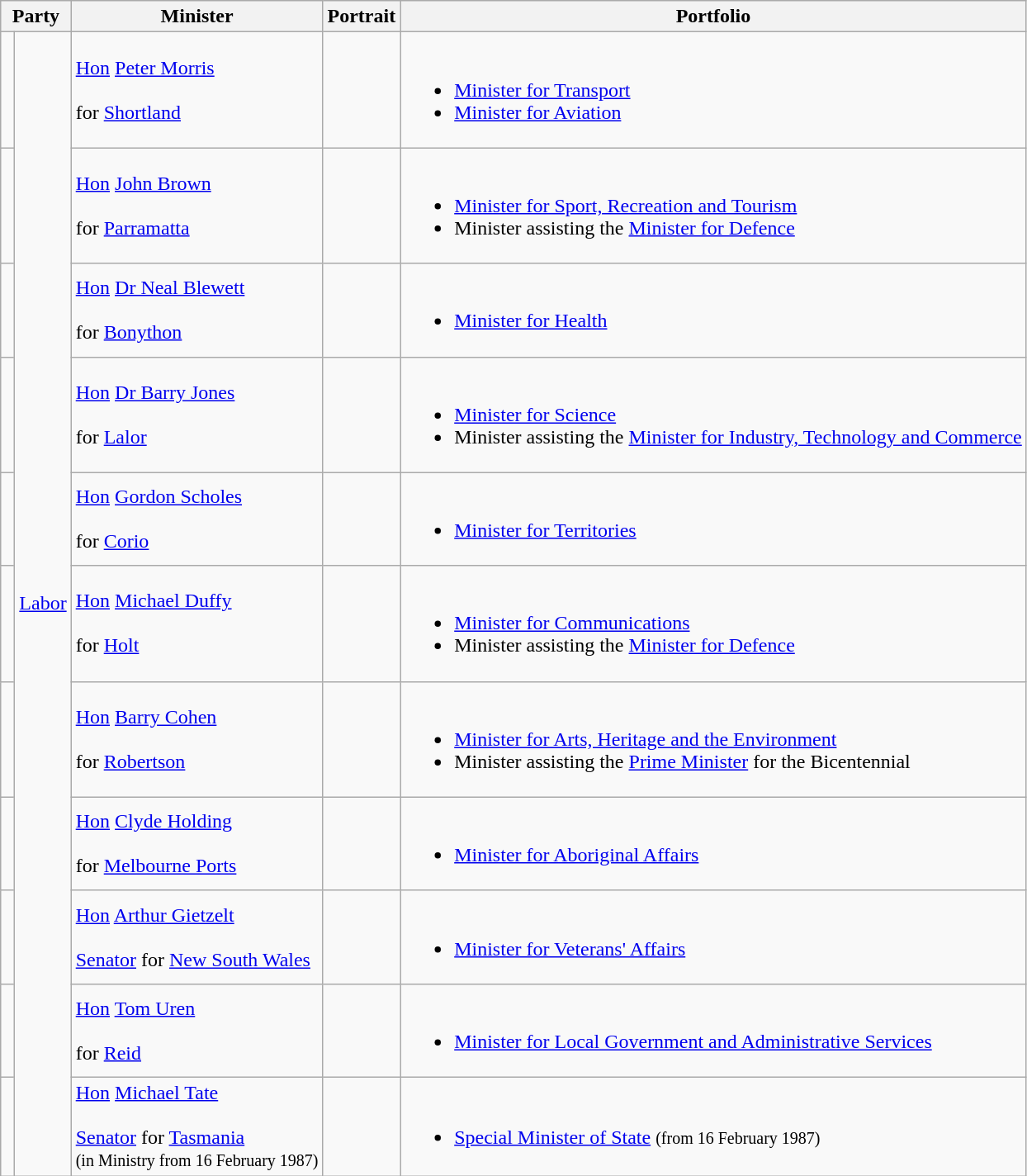<table class="wikitable sortable">
<tr>
<th colspan="2">Party</th>
<th>Minister</th>
<th>Portrait</th>
<th>Portfolio</th>
</tr>
<tr>
<td> </td>
<td rowspan=11><a href='#'>Labor</a></td>
<td><a href='#'>Hon</a> <a href='#'>Peter Morris</a> <br><br> for <a href='#'>Shortland</a> <br></td>
<td></td>
<td><br><ul><li><a href='#'>Minister for Transport</a></li><li><a href='#'>Minister for Aviation</a></li></ul></td>
</tr>
<tr>
<td> </td>
<td><a href='#'>Hon</a> <a href='#'>John Brown</a> <br><br> for <a href='#'>Parramatta</a> <br></td>
<td></td>
<td><br><ul><li><a href='#'>Minister for Sport, Recreation and Tourism</a></li><li>Minister assisting the <a href='#'>Minister for Defence</a></li></ul></td>
</tr>
<tr>
<td> </td>
<td><a href='#'>Hon</a> <a href='#'>Dr Neal Blewett</a> <br><br> for <a href='#'>Bonython</a> <br></td>
<td></td>
<td><br><ul><li><a href='#'>Minister for Health</a></li></ul></td>
</tr>
<tr>
<td> </td>
<td><a href='#'>Hon</a> <a href='#'>Dr Barry Jones</a> <br><br> for <a href='#'>Lalor</a> <br></td>
<td></td>
<td><br><ul><li><a href='#'>Minister for Science</a></li><li>Minister assisting the <a href='#'>Minister for Industry, Technology and Commerce</a></li></ul></td>
</tr>
<tr>
<td> </td>
<td><a href='#'>Hon</a> <a href='#'>Gordon Scholes</a> <br><br> for <a href='#'>Corio</a> <br></td>
<td></td>
<td><br><ul><li><a href='#'>Minister for Territories</a></li></ul></td>
</tr>
<tr>
<td> </td>
<td><a href='#'>Hon</a> <a href='#'>Michael Duffy</a> <br><br> for <a href='#'>Holt</a> <br></td>
<td></td>
<td><br><ul><li><a href='#'>Minister for Communications</a></li><li>Minister assisting the <a href='#'>Minister for Defence</a></li></ul></td>
</tr>
<tr>
<td> </td>
<td><a href='#'>Hon</a> <a href='#'>Barry Cohen</a> <br><br> for <a href='#'>Robertson</a> <br></td>
<td></td>
<td><br><ul><li><a href='#'>Minister for Arts, Heritage and the Environment</a></li><li>Minister assisting the <a href='#'>Prime Minister</a> for the Bicentennial</li></ul></td>
</tr>
<tr>
<td> </td>
<td><a href='#'>Hon</a> <a href='#'>Clyde Holding</a> <br><br> for <a href='#'>Melbourne Ports</a> <br></td>
<td></td>
<td><br><ul><li><a href='#'>Minister for Aboriginal Affairs</a></li></ul></td>
</tr>
<tr>
<td> </td>
<td><a href='#'>Hon</a> <a href='#'>Arthur Gietzelt</a> <br><br><a href='#'>Senator</a> for <a href='#'>New South Wales</a> <br></td>
<td></td>
<td><br><ul><li><a href='#'>Minister for Veterans' Affairs</a></li></ul></td>
</tr>
<tr>
<td> </td>
<td><a href='#'>Hon</a> <a href='#'>Tom Uren</a> <br><br> for <a href='#'>Reid</a> <br></td>
<td></td>
<td><br><ul><li><a href='#'>Minister for Local Government and Administrative Services</a></li></ul></td>
</tr>
<tr>
<td> </td>
<td><a href='#'>Hon</a> <a href='#'>Michael Tate</a> <br><br><a href='#'>Senator</a> for <a href='#'>Tasmania</a> <br>
<small>(in Ministry from 16 February 1987)</small></td>
<td></td>
<td><br><ul><li><a href='#'>Special Minister of State</a> <small>(from 16 February 1987)</small></li></ul></td>
</tr>
</table>
